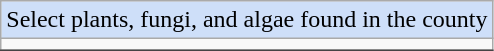<table class="wikitable sortable mw-collapsible mw-uncollapsed floatright" style="text-align:left; border:1px solid #444;">
<tr style="background-color:#CEDFF9; text-align:center">
<td colspan=4>Select plants, fungi, and algae found in the county</td>
</tr>
<tr>
<td colspan=4 align=center></td>
</tr>
<tr style="background:#eee;">
</tr>
</table>
